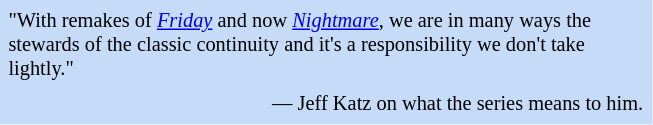<table class="toccolours" style="float: left; margin-left: 1em; margin-right: 2em; font-size: 85%; background:#c6dbf7; color:black; width:32em; max-width: 40%;" cellspacing="5">
<tr>
<td style="text-align: left;">"With remakes of <em><a href='#'>Friday</a></em> and now <em><a href='#'>Nightmare</a></em>, we are in many ways the stewards of the classic continuity and it's a responsibility we don't take lightly."</td>
</tr>
<tr>
<td style="text-align: right;"> — Jeff Katz on what the series means to him.</td>
</tr>
</table>
